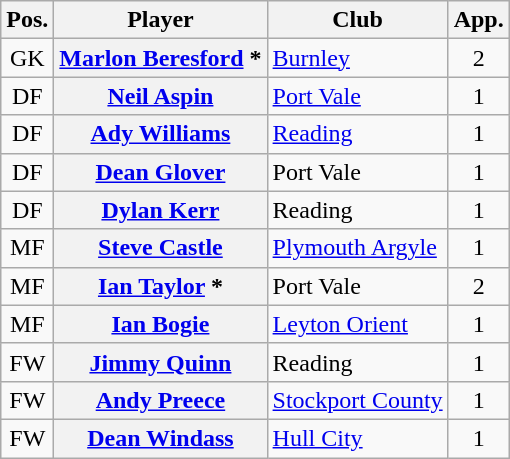<table class="wikitable plainrowheaders" style="text-align: left">
<tr>
<th scope=col>Pos.</th>
<th scope=col>Player</th>
<th scope=col>Club</th>
<th scope=col>App.</th>
</tr>
<tr>
<td style=text-align:center>GK</td>
<th scope=row><a href='#'>Marlon Beresford</a> *</th>
<td><a href='#'>Burnley</a></td>
<td style=text-align:center>2</td>
</tr>
<tr>
<td style=text-align:center>DF</td>
<th scope=row><a href='#'>Neil Aspin</a></th>
<td><a href='#'>Port Vale</a></td>
<td style=text-align:center>1</td>
</tr>
<tr>
<td style=text-align:center>DF</td>
<th scope=row><a href='#'>Ady Williams</a></th>
<td><a href='#'>Reading</a></td>
<td style=text-align:center>1</td>
</tr>
<tr>
<td style=text-align:center>DF</td>
<th scope=row><a href='#'>Dean Glover</a></th>
<td>Port Vale</td>
<td style=text-align:center>1</td>
</tr>
<tr>
<td style=text-align:center>DF</td>
<th scope=row><a href='#'>Dylan Kerr</a></th>
<td>Reading</td>
<td style=text-align:center>1</td>
</tr>
<tr>
<td style=text-align:center>MF</td>
<th scope=row><a href='#'>Steve Castle</a></th>
<td><a href='#'>Plymouth Argyle</a></td>
<td style=text-align:center>1</td>
</tr>
<tr>
<td style=text-align:center>MF</td>
<th scope=row><a href='#'>Ian Taylor</a> *</th>
<td>Port Vale</td>
<td style=text-align:center>2</td>
</tr>
<tr>
<td style=text-align:center>MF</td>
<th scope=row><a href='#'>Ian Bogie</a></th>
<td><a href='#'>Leyton Orient</a></td>
<td style=text-align:center>1</td>
</tr>
<tr>
<td style=text-align:center>FW</td>
<th scope=row><a href='#'>Jimmy Quinn</a></th>
<td>Reading</td>
<td style=text-align:center>1</td>
</tr>
<tr>
<td style=text-align:center>FW</td>
<th scope=row><a href='#'>Andy Preece</a></th>
<td><a href='#'>Stockport County</a></td>
<td style=text-align:center>1</td>
</tr>
<tr>
<td style=text-align:center>FW</td>
<th scope=row><a href='#'>Dean Windass</a></th>
<td><a href='#'>Hull City</a></td>
<td style=text-align:center>1</td>
</tr>
</table>
